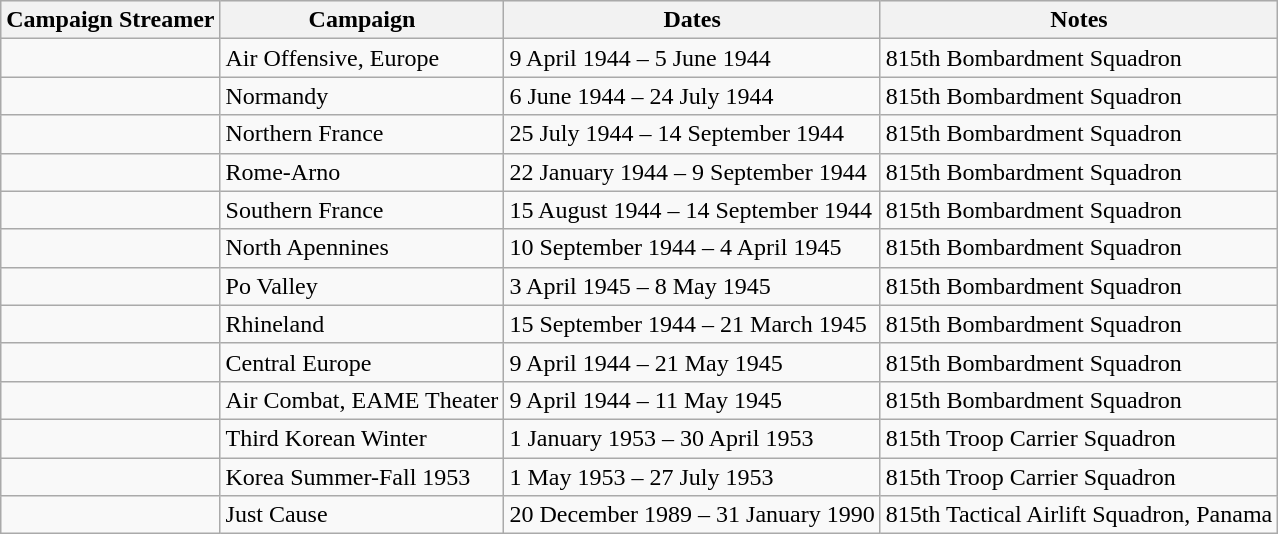<table class="wikitable">
<tr style="background:#efefef;">
<th>Campaign Streamer</th>
<th>Campaign</th>
<th>Dates</th>
<th>Notes</th>
</tr>
<tr>
<td></td>
<td>Air Offensive, Europe</td>
<td>9 April 1944 – 5 June 1944</td>
<td>815th Bombardment Squadron</td>
</tr>
<tr>
<td></td>
<td>Normandy</td>
<td>6 June 1944 – 24 July 1944</td>
<td>815th Bombardment Squadron</td>
</tr>
<tr>
<td></td>
<td>Northern France</td>
<td>25 July 1944 – 14 September 1944</td>
<td>815th Bombardment Squadron</td>
</tr>
<tr>
<td></td>
<td>Rome-Arno</td>
<td>22 January 1944 – 9 September 1944</td>
<td>815th Bombardment Squadron</td>
</tr>
<tr>
<td></td>
<td>Southern France</td>
<td>15 August 1944 – 14 September 1944</td>
<td>815th Bombardment Squadron</td>
</tr>
<tr>
<td></td>
<td>North Apennines</td>
<td>10 September 1944 – 4 April 1945</td>
<td>815th Bombardment Squadron</td>
</tr>
<tr>
<td></td>
<td>Po Valley</td>
<td>3 April 1945 – 8 May 1945</td>
<td>815th Bombardment Squadron</td>
</tr>
<tr>
<td></td>
<td>Rhineland</td>
<td>15 September 1944 – 21 March 1945</td>
<td>815th Bombardment Squadron</td>
</tr>
<tr>
<td></td>
<td>Central Europe</td>
<td>9 April 1944 – 21 May 1945</td>
<td>815th Bombardment Squadron</td>
</tr>
<tr>
<td></td>
<td>Air Combat, EAME Theater</td>
<td>9 April 1944 – 11 May 1945</td>
<td>815th Bombardment Squadron</td>
</tr>
<tr>
<td></td>
<td>Third Korean Winter</td>
<td>1 January 1953 – 30 April 1953</td>
<td>815th Troop Carrier Squadron</td>
</tr>
<tr>
<td></td>
<td>Korea Summer-Fall 1953</td>
<td>1 May 1953 – 27 July 1953</td>
<td>815th Troop Carrier Squadron</td>
</tr>
<tr>
<td></td>
<td>Just Cause</td>
<td>20 December 1989 – 31 January 1990</td>
<td>815th Tactical Airlift Squadron, Panama</td>
</tr>
</table>
